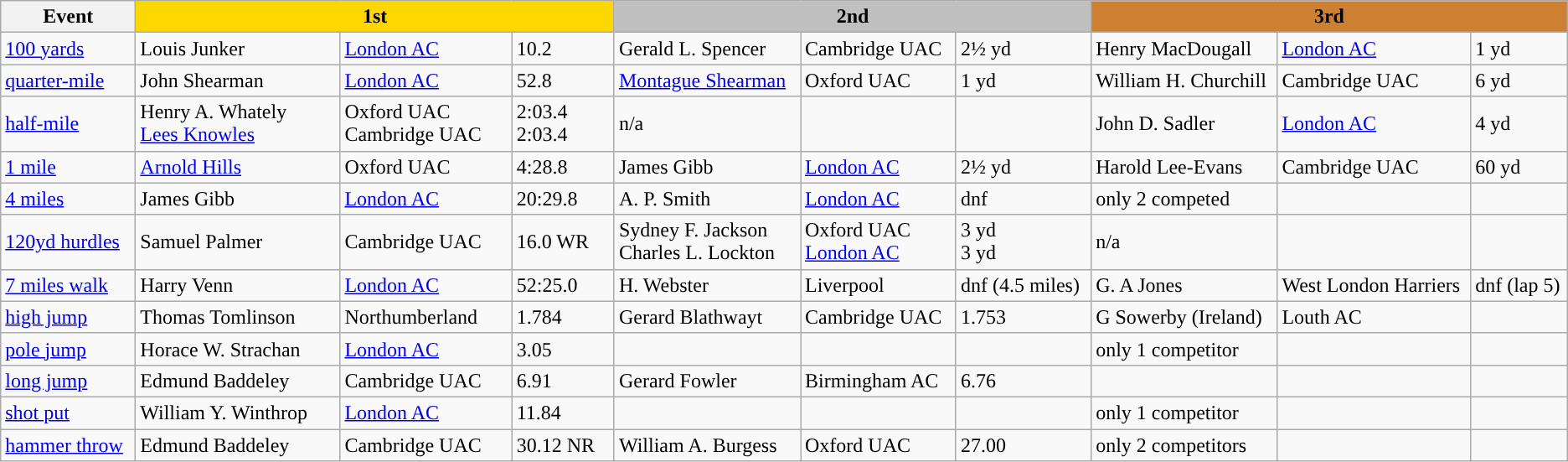<table class="wikitable" style="text-align:left">
<tr>
<th width=100>Event</th>
<th colspan="3" width="380" style="background:gold;">1st</th>
<th colspan="3" width="380" style="background:silver;">2nd</th>
<th colspan="3" width="380" style="background:#CD7F32;">3rd</th>
</tr>
<tr>
<td><a href='#'>100 yards</a></td>
<td>Louis Junker</td>
<td><a href='#'>London AC</a></td>
<td>10.2</td>
<td>Gerald L. Spencer</td>
<td>Cambridge UAC</td>
<td>2½ yd</td>
<td>Henry MacDougall</td>
<td><a href='#'>London AC</a></td>
<td>1 yd</td>
</tr>
<tr>
<td><a href='#'>quarter-mile</a></td>
<td>John Shearman</td>
<td><a href='#'>London AC</a></td>
<td>52.8</td>
<td><a href='#'>Montague Shearman</a></td>
<td>Oxford UAC</td>
<td>1 yd</td>
<td>William H. Churchill</td>
<td>Cambridge UAC</td>
<td>6 yd</td>
</tr>
<tr>
<td><a href='#'>half-mile</a></td>
<td>Henry A. Whately<br><a href='#'>Lees Knowles</a></td>
<td>Oxford UAC<br>Cambridge UAC</td>
<td>2:03.4<br>2:03.4</td>
<td>n/a</td>
<td></td>
<td></td>
<td>John D. Sadler</td>
<td><a href='#'>London AC</a></td>
<td>4 yd</td>
</tr>
<tr>
<td><a href='#'>1 mile</a></td>
<td><a href='#'>Arnold Hills</a></td>
<td>Oxford UAC</td>
<td>4:28.8</td>
<td>James Gibb</td>
<td><a href='#'>London AC</a></td>
<td>2½ yd</td>
<td>Harold Lee-Evans</td>
<td>Cambridge UAC</td>
<td>60 yd</td>
</tr>
<tr>
<td><a href='#'>4 miles</a></td>
<td>James Gibb</td>
<td><a href='#'>London AC</a></td>
<td>20:29.8</td>
<td>A. P. Smith</td>
<td><a href='#'>London AC</a></td>
<td>dnf</td>
<td>only 2 competed</td>
<td></td>
<td></td>
</tr>
<tr>
<td><a href='#'>120yd hurdles</a></td>
<td>Samuel Palmer</td>
<td>Cambridge UAC</td>
<td>16.0 WR</td>
<td>Sydney F. Jackson<br>Charles L. Lockton</td>
<td>Oxford UAC <br><a href='#'>London AC</a></td>
<td>3 yd<br>3 yd</td>
<td>n/a</td>
<td></td>
<td></td>
</tr>
<tr>
<td><a href='#'>7 miles walk</a></td>
<td>Harry Venn</td>
<td><a href='#'>London AC</a></td>
<td>52:25.0</td>
<td>H. Webster</td>
<td>Liverpool</td>
<td>dnf (4.5 miles)</td>
<td>G. A Jones</td>
<td>West London Harriers</td>
<td>dnf (lap 5)</td>
</tr>
<tr>
<td><a href='#'>high jump</a></td>
<td>Thomas Tomlinson</td>
<td>Northumberland</td>
<td>1.784</td>
<td>Gerard Blathwayt</td>
<td>Cambridge UAC</td>
<td>1.753</td>
<td>G Sowerby (Ireland)</td>
<td>Louth AC</td>
<td></td>
</tr>
<tr>
<td><a href='#'>pole jump</a></td>
<td>Horace W. Strachan</td>
<td><a href='#'>London AC</a></td>
<td>3.05</td>
<td></td>
<td></td>
<td></td>
<td>only 1 competitor</td>
<td></td>
<td></td>
</tr>
<tr>
<td><a href='#'>long jump</a></td>
<td>Edmund Baddeley</td>
<td>Cambridge UAC</td>
<td>6.91</td>
<td>Gerard Fowler</td>
<td>Birmingham AC</td>
<td>6.76</td>
<td></td>
<td></td>
<td></td>
</tr>
<tr>
<td><a href='#'>shot put</a></td>
<td>William Y. Winthrop</td>
<td><a href='#'>London AC</a></td>
<td>11.84</td>
<td></td>
<td></td>
<td></td>
<td>only 1 competitor</td>
<td></td>
<td></td>
</tr>
<tr>
<td><a href='#'>hammer throw</a></td>
<td>Edmund Baddeley</td>
<td>Cambridge UAC</td>
<td>30.12 NR</td>
<td>William A. Burgess</td>
<td>Oxford UAC</td>
<td>27.00</td>
<td>only 2 competitors</td>
<td></td>
<td></td>
</tr>
</table>
